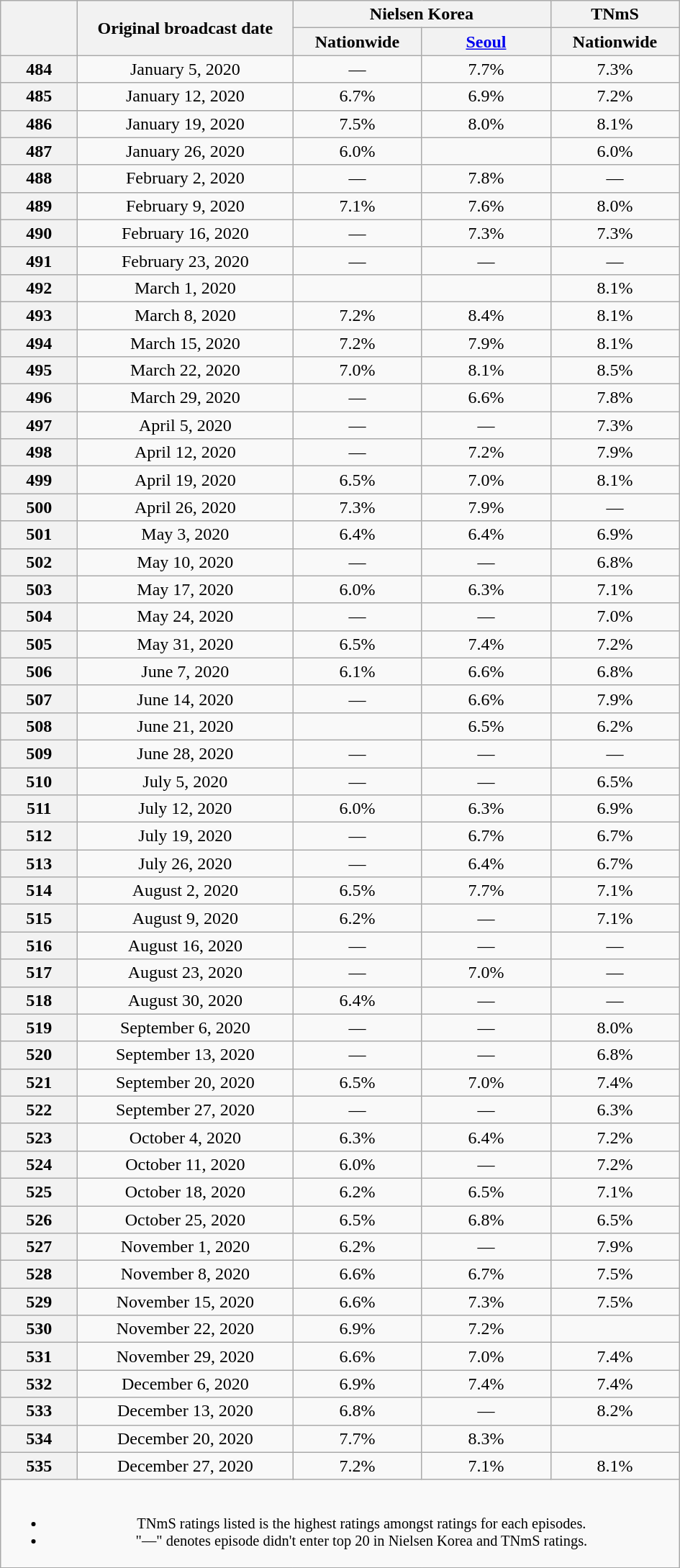<table class="wikitable sortable" style="text-align:center">
<tr>
<th scope="col" rowspan="2" style="width:4em"></th>
<th scope="col" rowspan="2" style="width:12em">Original broadcast date</th>
<th scope="col" colspan="2">Nielsen Korea</th>
<th scope="col">TNmS</th>
</tr>
<tr>
<th scope="col" style="width:7em">Nationwide</th>
<th scope="col" style="width:7em"><a href='#'>Seoul</a></th>
<th scope="col" style="width:7em">Nationwide</th>
</tr>
<tr>
<th scope="col">484</th>
<td>January 5, 2020</td>
<td>—</td>
<td>7.7% </td>
<td>7.3% </td>
</tr>
<tr>
<th scope="col">485</th>
<td>January 12, 2020</td>
<td>6.7% </td>
<td>6.9% </td>
<td>7.2% </td>
</tr>
<tr>
<th scope="col">486</th>
<td>January 19, 2020</td>
<td>7.5% </td>
<td>8.0% </td>
<td>8.1% </td>
</tr>
<tr>
<th scope="col">487</th>
<td>January 26, 2020</td>
<td>6.0% </td>
<td><strong></strong> </td>
<td>6.0% </td>
</tr>
<tr>
<th scope="col">488</th>
<td>February 2, 2020</td>
<td>—</td>
<td>7.8% </td>
<td>—</td>
</tr>
<tr>
<th scope="col">489</th>
<td>February 9, 2020</td>
<td>7.1% </td>
<td>7.6% </td>
<td>8.0% </td>
</tr>
<tr>
<th scope="col">490</th>
<td>February 16, 2020</td>
<td>—</td>
<td>7.3% </td>
<td>7.3% </td>
</tr>
<tr>
<th scope="col">491</th>
<td>February 23, 2020</td>
<td>—</td>
<td>—</td>
<td>—</td>
</tr>
<tr>
<th scope="col">492</th>
<td>March 1, 2020</td>
<td><strong></strong> </td>
<td><strong></strong> </td>
<td>8.1% </td>
</tr>
<tr>
<th scope="col">493</th>
<td>March 8, 2020</td>
<td>7.2% </td>
<td>8.4% </td>
<td>8.1% </td>
</tr>
<tr>
<th scope="col">494</th>
<td>March 15, 2020</td>
<td>7.2% </td>
<td>7.9% </td>
<td>8.1% </td>
</tr>
<tr>
<th scope="col">495</th>
<td>March 22, 2020</td>
<td>7.0% </td>
<td>8.1% </td>
<td>8.5% </td>
</tr>
<tr>
<th scope="col">496</th>
<td>March 29, 2020</td>
<td>—</td>
<td>6.6% </td>
<td>7.8% </td>
</tr>
<tr>
<th scope="col">497</th>
<td>April 5, 2020</td>
<td>—</td>
<td>—</td>
<td>7.3% </td>
</tr>
<tr>
<th scope="col">498</th>
<td>April 12, 2020</td>
<td>—</td>
<td>7.2% </td>
<td>7.9% </td>
</tr>
<tr>
<th scope="col">499</th>
<td>April 19, 2020</td>
<td>6.5% </td>
<td>7.0% </td>
<td>8.1% </td>
</tr>
<tr>
<th scope="col">500</th>
<td>April 26, 2020</td>
<td>7.3% </td>
<td>7.9% </td>
<td>—</td>
</tr>
<tr>
<th scope="col">501</th>
<td>May 3, 2020</td>
<td>6.4% </td>
<td>6.4% </td>
<td>6.9% </td>
</tr>
<tr>
<th scope="col">502</th>
<td>May 10, 2020</td>
<td>—</td>
<td>—</td>
<td>6.8% </td>
</tr>
<tr>
<th scope="col">503</th>
<td>May 17, 2020</td>
<td>6.0% </td>
<td>6.3% </td>
<td>7.1% </td>
</tr>
<tr>
<th scope="col">504</th>
<td>May 24, 2020</td>
<td>—</td>
<td>—</td>
<td>7.0% </td>
</tr>
<tr>
<th scope="col">505</th>
<td>May 31, 2020</td>
<td>6.5% </td>
<td>7.4% </td>
<td>7.2% </td>
</tr>
<tr>
<th scope="col">506</th>
<td>June 7, 2020</td>
<td>6.1% </td>
<td>6.6% </td>
<td>6.8% </td>
</tr>
<tr>
<th scope="col">507</th>
<td>June 14, 2020</td>
<td>—</td>
<td>6.6% </td>
<td>7.9% </td>
</tr>
<tr>
<th scope="col">508</th>
<td>June 21, 2020</td>
<td><strong></strong> </td>
<td>6.5% </td>
<td>6.2% </td>
</tr>
<tr>
<th scope="col">509</th>
<td>June 28, 2020</td>
<td>—</td>
<td>—</td>
<td>—</td>
</tr>
<tr>
<th scope="col">510</th>
<td>July 5, 2020</td>
<td>—</td>
<td>—</td>
<td>6.5% </td>
</tr>
<tr>
<th scope="col">511</th>
<td>July 12, 2020</td>
<td>6.0% </td>
<td>6.3% </td>
<td>6.9% </td>
</tr>
<tr>
<th scope="col">512</th>
<td>July 19, 2020</td>
<td>—</td>
<td>6.7% </td>
<td>6.7% </td>
</tr>
<tr>
<th scope="col">513</th>
<td>July 26, 2020</td>
<td>—</td>
<td>6.4% </td>
<td>6.7% </td>
</tr>
<tr>
<th scope="col">514</th>
<td>August 2, 2020</td>
<td>6.5% </td>
<td>7.7% </td>
<td>7.1% </td>
</tr>
<tr>
<th scope="col">515</th>
<td>August 9, 2020</td>
<td>6.2% </td>
<td>—</td>
<td>7.1% </td>
</tr>
<tr>
<th scope="col">516</th>
<td>August 16, 2020</td>
<td>—</td>
<td>—</td>
<td>—</td>
</tr>
<tr>
<th scope="col">517</th>
<td>August 23, 2020</td>
<td>—</td>
<td>7.0% </td>
<td>—</td>
</tr>
<tr>
<th scope="col">518</th>
<td>August 30, 2020</td>
<td>6.4% </td>
<td>—</td>
<td>—</td>
</tr>
<tr>
<th scope="col">519</th>
<td>September 6, 2020</td>
<td>—</td>
<td>—</td>
<td>8.0% </td>
</tr>
<tr>
<th scope="col">520</th>
<td>September 13, 2020</td>
<td>—</td>
<td>—</td>
<td>6.8% </td>
</tr>
<tr>
<th scope="col">521</th>
<td>September 20, 2020</td>
<td>6.5% </td>
<td>7.0% </td>
<td>7.4% </td>
</tr>
<tr>
<th scope="col">522</th>
<td>September 27, 2020</td>
<td>—</td>
<td>—</td>
<td>6.3% </td>
</tr>
<tr>
<th scope="col">523</th>
<td>October 4, 2020</td>
<td>6.3% </td>
<td>6.4% </td>
<td>7.2% </td>
</tr>
<tr>
<th scope="col">524</th>
<td>October 11, 2020</td>
<td>6.0% </td>
<td>—</td>
<td>7.2% </td>
</tr>
<tr>
<th scope="col">525</th>
<td>October 18, 2020</td>
<td>6.2% </td>
<td>6.5% </td>
<td>7.1% </td>
</tr>
<tr>
<th scope="col">526</th>
<td>October 25, 2020</td>
<td>6.5% </td>
<td>6.8% </td>
<td>6.5% </td>
</tr>
<tr>
<th scope="col">527</th>
<td>November 1, 2020</td>
<td>6.2% </td>
<td>—</td>
<td>7.9% </td>
</tr>
<tr>
<th scope="col">528</th>
<td>November 8, 2020</td>
<td>6.6% </td>
<td>6.7% </td>
<td>7.5% </td>
</tr>
<tr>
<th scope="col">529</th>
<td>November 15, 2020</td>
<td>6.6% </td>
<td>7.3% </td>
<td>7.5% </td>
</tr>
<tr>
<th scope="col">530</th>
<td>November 22, 2020</td>
<td>6.9% </td>
<td>7.2% </td>
<td><strong></strong> </td>
</tr>
<tr>
<th scope="col">531</th>
<td>November 29, 2020</td>
<td>6.6% </td>
<td>7.0% </td>
<td>7.4% </td>
</tr>
<tr>
<th scope="col">532</th>
<td>December 6, 2020</td>
<td>6.9% </td>
<td>7.4% </td>
<td>7.4% </td>
</tr>
<tr>
<th scope="col">533</th>
<td>December 13, 2020</td>
<td>6.8% </td>
<td>—</td>
<td>8.2% </td>
</tr>
<tr>
<th scope="col">534</th>
<td>December 20, 2020</td>
<td>7.7% </td>
<td>8.3% </td>
<td><strong></strong> </td>
</tr>
<tr>
<th scope="col">535</th>
<td>December 27, 2020</td>
<td>7.2% </td>
<td>7.1% </td>
<td>8.1% </td>
</tr>
<tr>
<td colspan="5" style="font-size:85%; text-center:left"><br><ul><li>TNmS ratings listed is the highest ratings amongst ratings for each episodes.</li><li>"—" denotes episode didn't enter top 20 in Nielsen Korea and TNmS ratings.</li></ul></td>
</tr>
<tr>
</tr>
</table>
